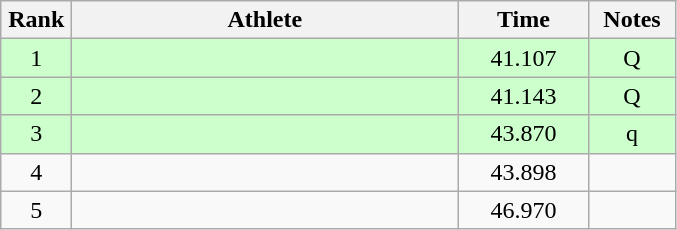<table class=wikitable style="text-align:center">
<tr>
<th width=40>Rank</th>
<th width=250>Athlete</th>
<th width=80>Time</th>
<th width=50>Notes</th>
</tr>
<tr bgcolor=ccffcc>
<td>1</td>
<td align=left></td>
<td>41.107</td>
<td>Q</td>
</tr>
<tr bgcolor=ccffcc>
<td>2</td>
<td align=left></td>
<td>41.143</td>
<td>Q</td>
</tr>
<tr bgcolor=ccffcc>
<td>3</td>
<td align=left></td>
<td>43.870</td>
<td>q</td>
</tr>
<tr>
<td>4</td>
<td align=left></td>
<td>43.898</td>
<td></td>
</tr>
<tr>
<td>5</td>
<td align=left></td>
<td>46.970</td>
<td></td>
</tr>
</table>
